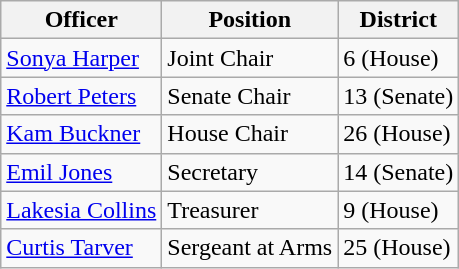<table class="wikitable">
<tr>
<th>Officer</th>
<th>Position</th>
<th>District</th>
</tr>
<tr>
<td><a href='#'>Sonya Harper</a></td>
<td>Joint Chair</td>
<td>6 (House)</td>
</tr>
<tr>
<td><a href='#'>Robert Peters</a></td>
<td>Senate Chair</td>
<td>13 (Senate)</td>
</tr>
<tr>
<td><a href='#'>Kam Buckner</a></td>
<td>House Chair</td>
<td>26 (House)</td>
</tr>
<tr>
<td><a href='#'>Emil Jones</a></td>
<td>Secretary</td>
<td>14 (Senate)</td>
</tr>
<tr>
<td><a href='#'>Lakesia Collins</a></td>
<td>Treasurer</td>
<td>9 (House)</td>
</tr>
<tr>
<td><a href='#'>Curtis Tarver</a></td>
<td>Sergeant at Arms</td>
<td>25 (House)</td>
</tr>
</table>
